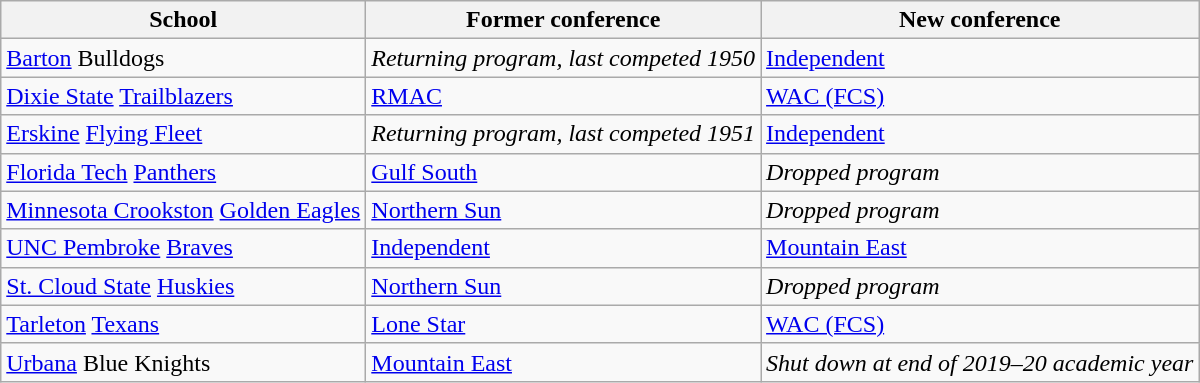<table class="wikitable sortable">
<tr>
<th>School</th>
<th>Former conference</th>
<th>New conference</th>
</tr>
<tr>
<td><a href='#'>Barton</a> Bulldogs</td>
<td><em>Returning program, last competed 1950</em></td>
<td><a href='#'>Independent</a></td>
</tr>
<tr>
<td><a href='#'>Dixie State</a> <a href='#'>Trailblazers</a></td>
<td><a href='#'>RMAC</a></td>
<td><a href='#'>WAC (FCS)</a></td>
</tr>
<tr>
<td><a href='#'>Erskine</a> <a href='#'>Flying Fleet</a></td>
<td><em>Returning program, last competed 1951</em></td>
<td><a href='#'>Independent</a></td>
</tr>
<tr>
<td><a href='#'>Florida Tech</a> <a href='#'>Panthers</a></td>
<td><a href='#'>Gulf South</a></td>
<td><em>Dropped program</em></td>
</tr>
<tr>
<td><a href='#'>Minnesota Crookston</a> <a href='#'>Golden Eagles</a></td>
<td><a href='#'>Northern Sun</a></td>
<td><em>Dropped program</em></td>
</tr>
<tr>
<td><a href='#'>UNC Pembroke</a> <a href='#'>Braves</a></td>
<td><a href='#'>Independent</a></td>
<td><a href='#'>Mountain East</a></td>
</tr>
<tr>
<td><a href='#'>St. Cloud State</a> <a href='#'>Huskies</a></td>
<td><a href='#'>Northern Sun</a></td>
<td><em>Dropped program</em></td>
</tr>
<tr>
<td><a href='#'>Tarleton</a> <a href='#'>Texans</a></td>
<td><a href='#'>Lone Star</a></td>
<td><a href='#'>WAC (FCS)</a></td>
</tr>
<tr>
<td><a href='#'>Urbana</a> Blue Knights</td>
<td><a href='#'>Mountain East</a></td>
<td><em>Shut down at end of 2019–20 academic year</em></td>
</tr>
</table>
